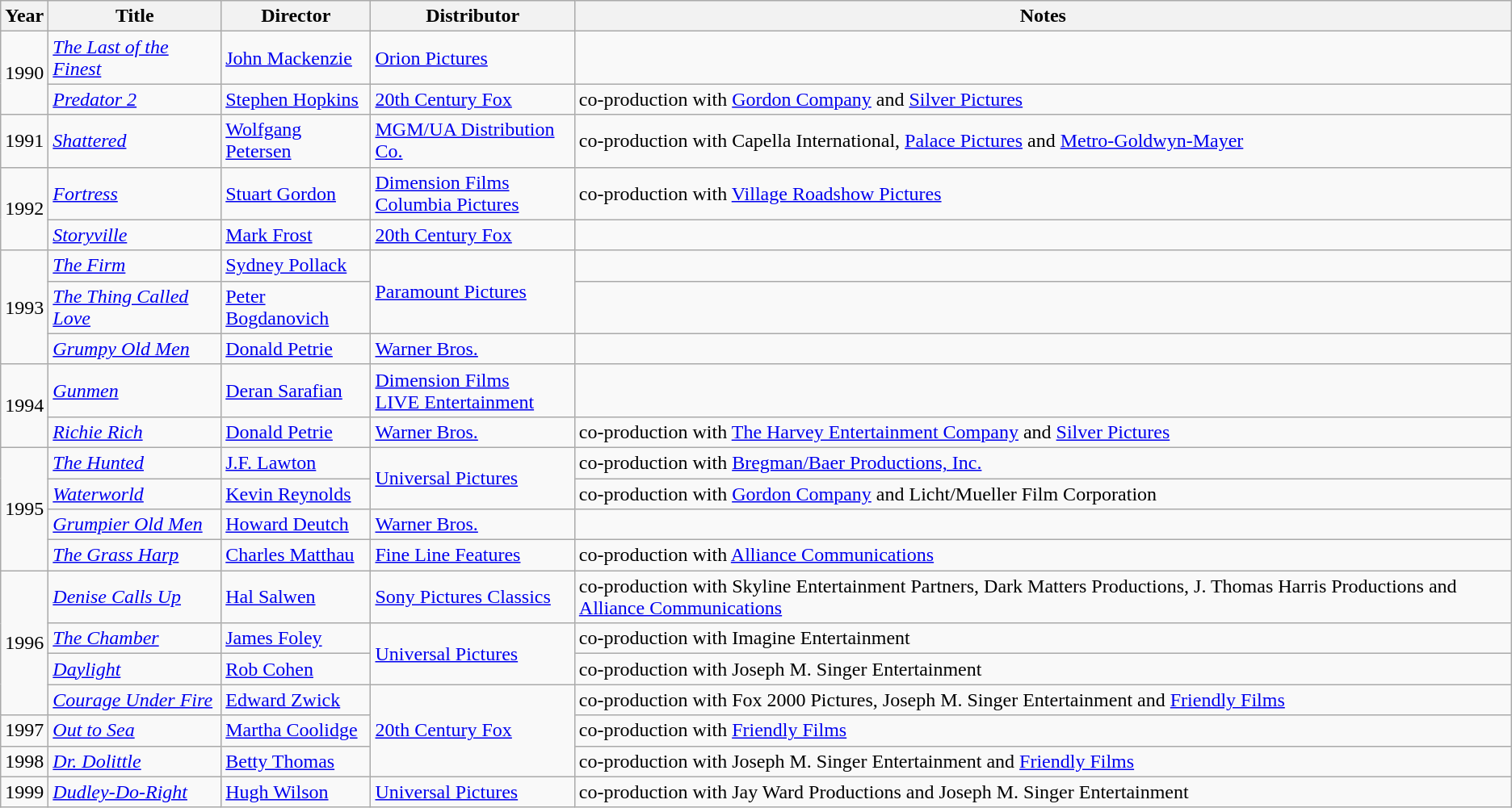<table class="wikitable sortable">
<tr>
<th>Year</th>
<th>Title</th>
<th>Director</th>
<th>Distributor</th>
<th>Notes</th>
</tr>
<tr>
<td rowspan="2">1990</td>
<td><em><a href='#'>The Last of the Finest</a></em></td>
<td><a href='#'>John Mackenzie</a></td>
<td><a href='#'>Orion Pictures</a></td>
<td></td>
</tr>
<tr>
<td><em><a href='#'>Predator 2</a></em></td>
<td><a href='#'>Stephen Hopkins</a></td>
<td><a href='#'>20th Century Fox</a></td>
<td>co-production with <a href='#'>Gordon Company</a> and <a href='#'>Silver Pictures</a></td>
</tr>
<tr>
<td>1991</td>
<td><em><a href='#'>Shattered</a></em></td>
<td><a href='#'>Wolfgang Petersen</a></td>
<td><a href='#'>MGM/UA Distribution Co.</a></td>
<td>co-production with Capella International, <a href='#'>Palace Pictures</a> and <a href='#'>Metro-Goldwyn-Mayer</a></td>
</tr>
<tr>
<td rowspan="2">1992</td>
<td><em><a href='#'>Fortress</a></em></td>
<td><a href='#'>Stuart Gordon</a></td>
<td><a href='#'>Dimension Films</a><br><a href='#'>Columbia Pictures</a></td>
<td>co-production with <a href='#'>Village Roadshow Pictures</a></td>
</tr>
<tr>
<td><em><a href='#'>Storyville</a></em></td>
<td><a href='#'>Mark Frost</a></td>
<td><a href='#'>20th Century Fox</a></td>
<td></td>
</tr>
<tr>
<td rowspan="3">1993</td>
<td><em><a href='#'>The Firm</a></em></td>
<td><a href='#'>Sydney Pollack</a></td>
<td rowspan="2"><a href='#'>Paramount Pictures</a></td>
<td></td>
</tr>
<tr>
<td><em><a href='#'>The Thing Called Love</a></em></td>
<td><a href='#'>Peter Bogdanovich</a></td>
<td></td>
</tr>
<tr>
<td><em><a href='#'>Grumpy Old Men</a></em></td>
<td><a href='#'>Donald Petrie</a></td>
<td><a href='#'>Warner Bros.</a></td>
<td></td>
</tr>
<tr>
<td rowspan="2">1994</td>
<td><em><a href='#'>Gunmen</a></em></td>
<td><a href='#'>Deran Sarafian</a></td>
<td><a href='#'>Dimension Films</a><br><a href='#'>LIVE Entertainment</a></td>
<td></td>
</tr>
<tr>
<td><em><a href='#'>Richie Rich</a></em></td>
<td><a href='#'>Donald Petrie</a></td>
<td><a href='#'>Warner Bros.</a></td>
<td>co-production with <a href='#'>The Harvey Entertainment Company</a> and <a href='#'>Silver Pictures</a></td>
</tr>
<tr>
<td rowspan="4">1995</td>
<td><em><a href='#'>The Hunted</a></em></td>
<td><a href='#'>J.F. Lawton</a></td>
<td rowspan="2"><a href='#'>Universal Pictures</a></td>
<td>co-production with <a href='#'>Bregman/Baer Productions, Inc.</a></td>
</tr>
<tr>
<td><em><a href='#'>Waterworld</a></em></td>
<td><a href='#'>Kevin Reynolds</a></td>
<td>co-production with <a href='#'>Gordon Company</a> and Licht/Mueller Film Corporation</td>
</tr>
<tr>
<td><em><a href='#'>Grumpier Old Men</a></em></td>
<td><a href='#'>Howard Deutch</a></td>
<td><a href='#'>Warner Bros.</a></td>
<td></td>
</tr>
<tr>
<td><em><a href='#'>The Grass Harp</a></em></td>
<td><a href='#'>Charles Matthau</a></td>
<td><a href='#'>Fine Line Features</a></td>
<td>co-production with <a href='#'>Alliance Communications</a></td>
</tr>
<tr>
<td rowspan="4">1996</td>
<td><em><a href='#'>Denise Calls Up</a></em></td>
<td><a href='#'>Hal Salwen</a></td>
<td><a href='#'>Sony Pictures Classics</a></td>
<td>co-production with Skyline Entertainment Partners, Dark Matters Productions, J. Thomas Harris Productions and <a href='#'>Alliance Communications</a></td>
</tr>
<tr>
<td><em><a href='#'>The Chamber</a></em></td>
<td><a href='#'>James Foley</a></td>
<td rowspan="2"><a href='#'>Universal Pictures</a></td>
<td>co-production with Imagine Entertainment</td>
</tr>
<tr>
<td><em><a href='#'>Daylight</a></em></td>
<td><a href='#'>Rob Cohen</a></td>
<td>co-production with Joseph M. Singer Entertainment</td>
</tr>
<tr>
<td><em><a href='#'>Courage Under Fire</a></em></td>
<td><a href='#'>Edward Zwick</a></td>
<td rowspan="3"><a href='#'>20th Century Fox</a></td>
<td>co-production with Fox 2000 Pictures, Joseph M. Singer Entertainment and <a href='#'>Friendly Films</a></td>
</tr>
<tr>
<td>1997</td>
<td><em><a href='#'>Out to Sea</a></em></td>
<td><a href='#'>Martha Coolidge</a></td>
<td>co-production with <a href='#'>Friendly Films</a></td>
</tr>
<tr>
<td>1998</td>
<td><em><a href='#'>Dr. Dolittle</a></em></td>
<td><a href='#'>Betty Thomas</a></td>
<td>co-production with Joseph M. Singer Entertainment and <a href='#'>Friendly Films</a></td>
</tr>
<tr>
<td>1999</td>
<td><em><a href='#'>Dudley-Do-Right</a></em></td>
<td><a href='#'>Hugh Wilson</a></td>
<td><a href='#'>Universal Pictures</a></td>
<td>co-production with Jay Ward Productions and Joseph M. Singer Entertainment</td>
</tr>
</table>
